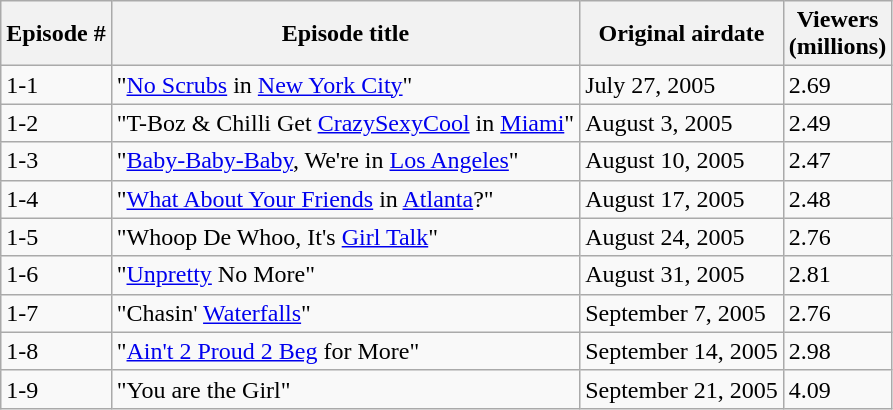<table class="wikitable">
<tr>
<th>Episode #</th>
<th>Episode title</th>
<th>Original airdate</th>
<th>Viewers<br>(millions)</th>
</tr>
<tr>
<td>1-1</td>
<td>"<a href='#'>No Scrubs</a> in <a href='#'>New York City</a>"</td>
<td>July 27, 2005</td>
<td>2.69</td>
</tr>
<tr>
<td>1-2</td>
<td>"T-Boz & Chilli Get <a href='#'>CrazySexyCool</a> in <a href='#'>Miami</a>"</td>
<td>August 3, 2005</td>
<td>2.49</td>
</tr>
<tr>
<td>1-3</td>
<td>"<a href='#'>Baby-Baby-Baby</a>, We're in <a href='#'>Los Angeles</a>"</td>
<td>August 10, 2005</td>
<td>2.47</td>
</tr>
<tr>
<td>1-4</td>
<td>"<a href='#'>What About Your Friends</a> in <a href='#'>Atlanta</a>?"</td>
<td>August 17, 2005</td>
<td>2.48</td>
</tr>
<tr>
<td>1-5</td>
<td>"Whoop De Whoo, It's <a href='#'>Girl Talk</a>"</td>
<td>August 24, 2005</td>
<td>2.76</td>
</tr>
<tr>
<td>1-6</td>
<td>"<a href='#'>Unpretty</a> No More"</td>
<td>August 31, 2005</td>
<td>2.81</td>
</tr>
<tr>
<td>1-7</td>
<td>"Chasin' <a href='#'>Waterfalls</a>"</td>
<td>September 7, 2005</td>
<td>2.76</td>
</tr>
<tr>
<td>1-8</td>
<td>"<a href='#'>Ain't 2 Proud 2 Beg</a> for More"</td>
<td>September 14, 2005</td>
<td>2.98</td>
</tr>
<tr>
<td>1-9</td>
<td>"You are the Girl"</td>
<td>September 21, 2005</td>
<td>4.09</td>
</tr>
</table>
